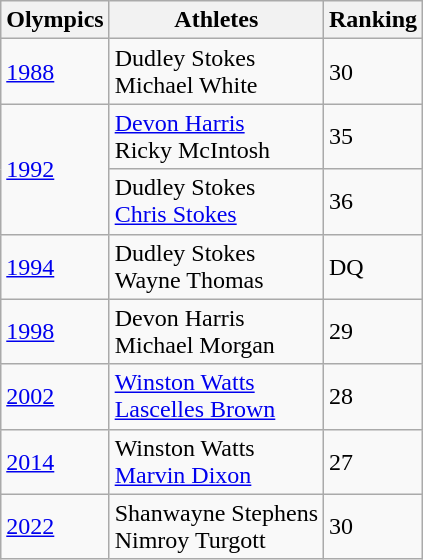<table class="wikitable">
<tr>
<th>Olympics</th>
<th>Athletes</th>
<th>Ranking</th>
</tr>
<tr>
<td><a href='#'>1988</a></td>
<td>Dudley Stokes<br>Michael White</td>
<td>30</td>
</tr>
<tr>
<td rowspan=2><a href='#'>1992</a></td>
<td><a href='#'>Devon Harris</a><br>Ricky McIntosh</td>
<td>35</td>
</tr>
<tr>
<td>Dudley Stokes<br><a href='#'>Chris Stokes</a></td>
<td>36</td>
</tr>
<tr>
<td><a href='#'>1994</a></td>
<td>Dudley Stokes<br>Wayne Thomas</td>
<td>DQ</td>
</tr>
<tr>
<td><a href='#'>1998</a></td>
<td>Devon Harris<br>Michael Morgan</td>
<td>29</td>
</tr>
<tr>
<td><a href='#'>2002</a></td>
<td><a href='#'>Winston Watts</a><br><a href='#'>Lascelles Brown</a></td>
<td>28</td>
</tr>
<tr>
<td><a href='#'>2014</a></td>
<td>Winston Watts<br><a href='#'>Marvin Dixon</a></td>
<td>27</td>
</tr>
<tr>
<td><a href='#'>2022</a></td>
<td>Shanwayne Stephens<br>Nimroy Turgott</td>
<td>30</td>
</tr>
</table>
